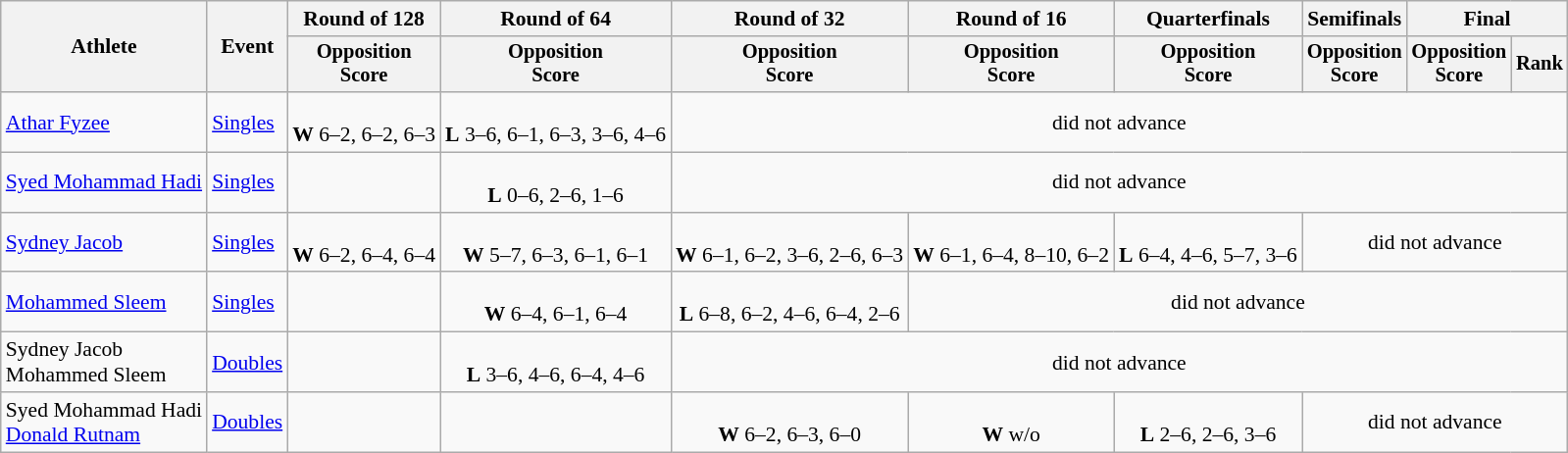<table class=wikitable style="font-size:90%">
<tr>
<th rowspan=2>Athlete</th>
<th rowspan=2>Event</th>
<th>Round of 128</th>
<th>Round of 64</th>
<th>Round of 32</th>
<th>Round of 16</th>
<th>Quarterfinals</th>
<th>Semifinals</th>
<th colspan=2>Final</th>
</tr>
<tr style="font-size:95%">
<th>Opposition<br>Score</th>
<th>Opposition<br>Score</th>
<th>Opposition<br>Score</th>
<th>Opposition<br>Score</th>
<th>Opposition<br>Score</th>
<th>Opposition<br>Score</th>
<th>Opposition<br>Score</th>
<th>Rank</th>
</tr>
<tr align=center>
<td align=left><a href='#'>Athar Fyzee</a></td>
<td align=left><a href='#'>Singles</a></td>
<td><br> <strong>W</strong> 6–2, 6–2, 6–3</td>
<td><br> <strong>L</strong> 3–6, 6–1, 6–3, 3–6, 4–6</td>
<td colspan=6>did not advance</td>
</tr>
<tr align=center>
<td align=left><a href='#'>Syed Mohammad Hadi</a></td>
<td align=left><a href='#'>Singles</a></td>
<td></td>
<td><br> <strong>L</strong> 0–6, 2–6, 1–6</td>
<td colspan=6>did not advance</td>
</tr>
<tr align=center>
<td align=left><a href='#'>Sydney Jacob</a></td>
<td align=left><a href='#'>Singles</a></td>
<td><br> <strong>W</strong> 6–2, 6–4, 6–4</td>
<td><br> <strong>W</strong> 5–7, 6–3, 6–1, 6–1</td>
<td><br> <strong>W</strong> 6–1, 6–2, 3–6, 2–6, 6–3</td>
<td><br> <strong>W</strong> 6–1, 6–4, 8–10, 6–2</td>
<td><br> <strong>L</strong> 6–4, 4–6, 5–7, 3–6</td>
<td colspan=3>did not advance</td>
</tr>
<tr align=center>
<td align=left><a href='#'>Mohammed Sleem</a></td>
<td align=left><a href='#'>Singles</a></td>
<td></td>
<td><br> <strong>W</strong> 6–4, 6–1, 6–4</td>
<td><br> <strong>L</strong> 6–8, 6–2, 4–6, 6–4, 2–6</td>
<td colspan=5>did not advance</td>
</tr>
<tr align=center>
<td align=left>Sydney Jacob <br> Mohammed Sleem</td>
<td align=left><a href='#'>Doubles</a></td>
<td></td>
<td> <br> <strong>L</strong> 3–6, 4–6, 6–4, 4–6</td>
<td colspan=6>did not advance</td>
</tr>
<tr align=center>
<td align=left>Syed Mohammad Hadi <br> <a href='#'>Donald Rutnam</a></td>
<td align=left><a href='#'>Doubles</a></td>
<td></td>
<td></td>
<td> <br> <strong>W</strong> 6–2, 6–3, 6–0</td>
<td> <br> <strong>W</strong> w/o</td>
<td> <br> <strong>L</strong> 2–6, 2–6, 3–6</td>
<td colspan=3>did not advance</td>
</tr>
</table>
